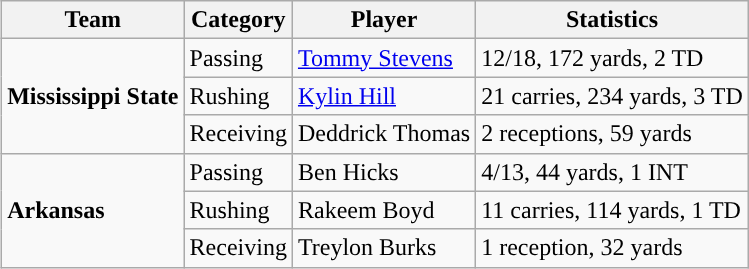<table class="wikitable" style="float: right;">
<tr>
<th>Team</th>
<th>Category</th>
<th>Player</th>
<th>Statistics</th>
</tr>
<tr>
<td rowspan=3><strong>Mississippi State</strong></td>
<td>Passing</td>
<td><a href='#'>Tommy Stevens</a></td>
<td>12/18, 172 yards, 2 TD</td>
</tr>
<tr>
<td>Rushing</td>
<td><a href='#'>Kylin Hill</a></td>
<td>21 carries, 234 yards, 3 TD</td>
</tr>
<tr>
<td>Receiving</td>
<td>Deddrick Thomas</td>
<td>2 receptions, 59 yards</td>
</tr>
<tr>
<td rowspan=3><strong>Arkansas</strong></td>
<td>Passing</td>
<td>Ben Hicks</td>
<td>4/13, 44 yards, 1 INT</td>
</tr>
<tr>
<td>Rushing</td>
<td>Rakeem Boyd</td>
<td>11 carries, 114 yards, 1 TD</td>
</tr>
<tr>
<td>Receiving</td>
<td>Treylon Burks</td>
<td>1 reception, 32 yards</td>
</tr>
</table>
